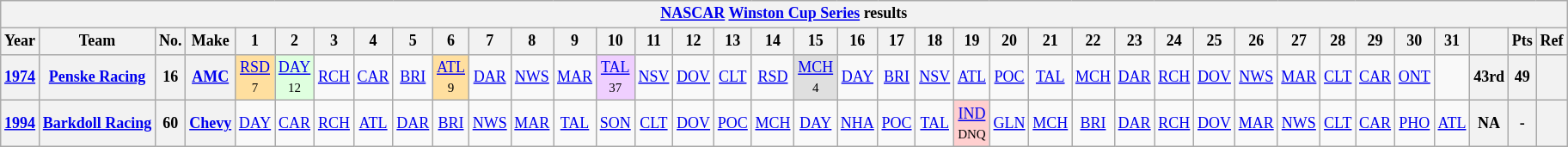<table class="wikitable" style="text-align:center; font-size:75%">
<tr>
<th colspan=45><a href='#'>NASCAR</a> <a href='#'>Winston Cup Series</a> results</th>
</tr>
<tr>
<th>Year</th>
<th>Team</th>
<th>No.</th>
<th>Make</th>
<th>1</th>
<th>2</th>
<th>3</th>
<th>4</th>
<th>5</th>
<th>6</th>
<th>7</th>
<th>8</th>
<th>9</th>
<th>10</th>
<th>11</th>
<th>12</th>
<th>13</th>
<th>14</th>
<th>15</th>
<th>16</th>
<th>17</th>
<th>18</th>
<th>19</th>
<th>20</th>
<th>21</th>
<th>22</th>
<th>23</th>
<th>24</th>
<th>25</th>
<th>26</th>
<th>27</th>
<th>28</th>
<th>29</th>
<th>30</th>
<th>31</th>
<th></th>
<th>Pts</th>
<th>Ref</th>
</tr>
<tr>
<th><a href='#'>1974</a></th>
<th><a href='#'>Penske Racing</a></th>
<th>16</th>
<th><a href='#'>AMC</a></th>
<td style="background:#FFDF9F;"><a href='#'>RSD</a><br><small>7</small></td>
<td style="background:#DFFFDF;"><a href='#'>DAY</a><br><small>12</small></td>
<td><a href='#'>RCH</a></td>
<td><a href='#'>CAR</a></td>
<td><a href='#'>BRI</a></td>
<td style="background:#FFDF9F;"><a href='#'>ATL</a><br><small>9</small></td>
<td><a href='#'>DAR</a></td>
<td><a href='#'>NWS</a></td>
<td><a href='#'>MAR</a></td>
<td style="background:#EFCFFF;"><a href='#'>TAL</a><br><small>37</small></td>
<td><a href='#'>NSV</a></td>
<td><a href='#'>DOV</a></td>
<td><a href='#'>CLT</a></td>
<td><a href='#'>RSD</a></td>
<td style="background:#DFDFDF;"><a href='#'>MCH</a><br><small>4</small></td>
<td><a href='#'>DAY</a></td>
<td><a href='#'>BRI</a></td>
<td><a href='#'>NSV</a></td>
<td><a href='#'>ATL</a></td>
<td><a href='#'>POC</a></td>
<td><a href='#'>TAL</a></td>
<td><a href='#'>MCH</a></td>
<td><a href='#'>DAR</a></td>
<td><a href='#'>RCH</a></td>
<td><a href='#'>DOV</a></td>
<td><a href='#'>NWS</a></td>
<td><a href='#'>MAR</a></td>
<td><a href='#'>CLT</a></td>
<td><a href='#'>CAR</a></td>
<td><a href='#'>ONT</a></td>
<td></td>
<th>43rd</th>
<th>49</th>
<th></th>
</tr>
<tr>
<th><a href='#'>1994</a></th>
<th><a href='#'>Barkdoll Racing</a></th>
<th>60</th>
<th><a href='#'>Chevy</a></th>
<td><a href='#'>DAY</a></td>
<td><a href='#'>CAR</a></td>
<td><a href='#'>RCH</a></td>
<td><a href='#'>ATL</a></td>
<td><a href='#'>DAR</a></td>
<td><a href='#'>BRI</a></td>
<td><a href='#'>NWS</a></td>
<td><a href='#'>MAR</a></td>
<td><a href='#'>TAL</a></td>
<td><a href='#'>SON</a></td>
<td><a href='#'>CLT</a></td>
<td><a href='#'>DOV</a></td>
<td><a href='#'>POC</a></td>
<td><a href='#'>MCH</a></td>
<td><a href='#'>DAY</a></td>
<td><a href='#'>NHA</a></td>
<td><a href='#'>POC</a></td>
<td><a href='#'>TAL</a></td>
<td style="background:#FFCFCF;"><a href='#'>IND</a><br><small>DNQ</small></td>
<td><a href='#'>GLN</a></td>
<td><a href='#'>MCH</a></td>
<td><a href='#'>BRI</a></td>
<td><a href='#'>DAR</a></td>
<td><a href='#'>RCH</a></td>
<td><a href='#'>DOV</a></td>
<td><a href='#'>MAR</a></td>
<td><a href='#'>NWS</a></td>
<td><a href='#'>CLT</a></td>
<td><a href='#'>CAR</a></td>
<td><a href='#'>PHO</a></td>
<td><a href='#'>ATL</a></td>
<th>NA</th>
<th>-</th>
<th></th>
</tr>
</table>
